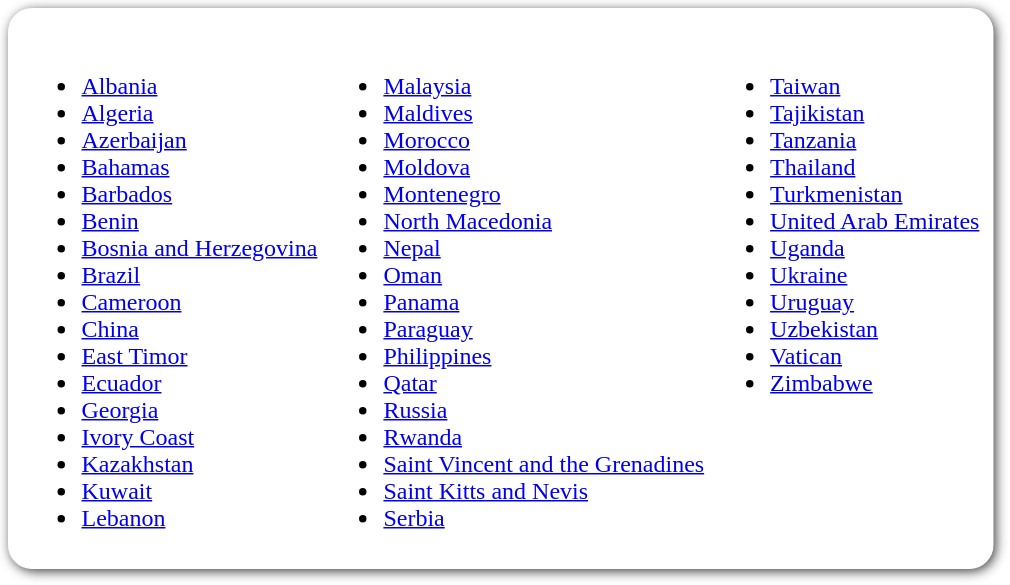<table style=" border-radius:1em; box-shadow: 0.1em 0.1em 0.5em rgba(0,0,0,0.75); background-color: white; border: 1px solid white; padding: 5px;">
<tr style="vertical-align:top;">
<td><br><ul><li> <a href='#'>Albania</a></li><li> <a href='#'>Algeria</a></li><li> <a href='#'>Azerbaijan</a></li><li> <a href='#'>Bahamas</a></li><li> <a href='#'>Barbados</a></li><li> <a href='#'>Benin</a></li><li> <a href='#'>Bosnia and Herzegovina</a></li><li> <a href='#'>Brazil</a></li><li> <a href='#'>Cameroon</a></li><li> <a href='#'>China</a></li><li> <a href='#'>East Timor</a></li><li> <a href='#'>Ecuador</a></li><li> <a href='#'>Georgia</a></li><li> <a href='#'>Ivory Coast</a></li><li> <a href='#'>Kazakhstan</a></li><li> <a href='#'>Kuwait</a></li><li> <a href='#'>Lebanon</a></li></ul></td>
<td valign=top><br><ul><li> <a href='#'>Malaysia</a></li><li> <a href='#'>Maldives</a></li><li> <a href='#'>Morocco</a></li><li> <a href='#'>Moldova</a></li><li> <a href='#'>Montenegro</a></li><li> <a href='#'>North Macedonia</a></li><li> <a href='#'>Nepal</a></li><li> <a href='#'>Oman</a></li><li> <a href='#'>Panama</a></li><li> <a href='#'>Paraguay</a></li><li> <a href='#'>Philippines</a></li><li> <a href='#'>Qatar</a></li><li> <a href='#'>Russia</a></li><li> <a href='#'>Rwanda</a></li><li> <a href='#'>Saint Vincent and the Grenadines</a></li><li> <a href='#'>Saint Kitts and Nevis</a></li><li> <a href='#'>Serbia</a></li></ul></td>
<td valign=top><br><ul><li> <a href='#'>Taiwan</a></li><li> <a href='#'>Tajikistan</a></li><li> <a href='#'>Tanzania</a></li><li> <a href='#'>Thailand</a></li><li> <a href='#'>Turkmenistan</a></li><li> <a href='#'>United Arab Emirates</a></li><li> <a href='#'>Uganda</a></li><li> <a href='#'>Ukraine</a></li><li> <a href='#'>Uruguay</a></li><li> <a href='#'>Uzbekistan</a></li><li> <a href='#'>Vatican</a></li><li> <a href='#'>Zimbabwe</a></li></ul></td>
</tr>
</table>
